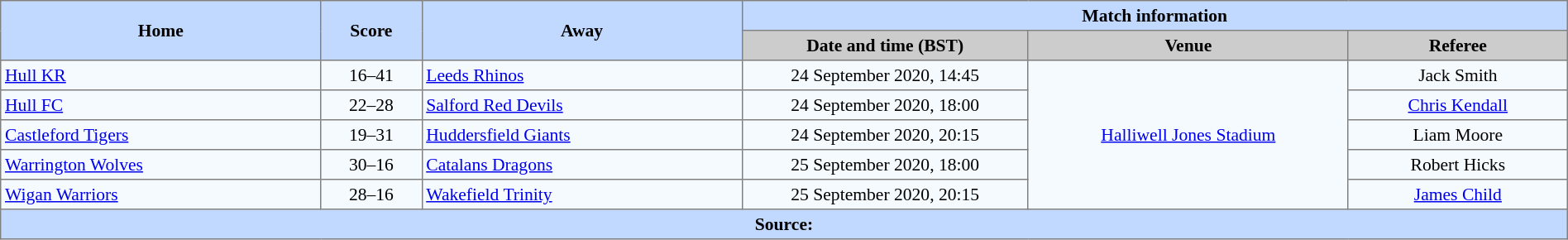<table border=1 style="border-collapse:collapse; font-size:90%; text-align:center;" cellpadding=3 cellspacing=0 width=100%>
<tr bgcolor=#C1D8FF>
<th rowspan=2 width=19%>Home</th>
<th rowspan=2 width=6%>Score</th>
<th rowspan=2 width=19%>Away</th>
<th colspan=4>Match information</th>
</tr>
<tr bgcolor=#CCCCCC>
<th width=17%>Date and time (BST)</th>
<th width=19%>Venue</th>
<th width=13%>Referee</th>
</tr>
<tr bgcolor=#F5FAFF>
<td align=left> <a href='#'>Hull KR</a></td>
<td>16–41</td>
<td align=left> <a href='#'>Leeds Rhinos</a></td>
<td>24 September 2020, 14:45</td>
<td rowspan=5><a href='#'>Halliwell Jones Stadium</a></td>
<td>Jack Smith</td>
</tr>
<tr bgcolor=#F5FAFF>
<td align=left> <a href='#'>Hull FC</a></td>
<td>22–28</td>
<td align=left> <a href='#'>Salford Red Devils</a></td>
<td>24 September 2020, 18:00</td>
<td><a href='#'>Chris Kendall</a></td>
</tr>
<tr bgcolor=#F5FAFF>
<td align=left> <a href='#'>Castleford Tigers</a></td>
<td>19–31</td>
<td align=left> <a href='#'>Huddersfield Giants</a></td>
<td>24 September 2020, 20:15</td>
<td>Liam Moore</td>
</tr>
<tr bgcolor=#F5FAFF>
<td align=left> <a href='#'>Warrington Wolves</a></td>
<td>30–16</td>
<td align=left> <a href='#'>Catalans Dragons</a></td>
<td>25 September 2020, 18:00</td>
<td>Robert Hicks</td>
</tr>
<tr bgcolor=#F5FAFF>
<td align=left> <a href='#'>Wigan Warriors</a></td>
<td>28–16</td>
<td align=left> <a href='#'>Wakefield Trinity</a></td>
<td>25 September 2020, 20:15</td>
<td><a href='#'>James Child</a></td>
</tr>
<tr style="background:#c1d8ff;">
<th colspan=7>Source:</th>
</tr>
</table>
